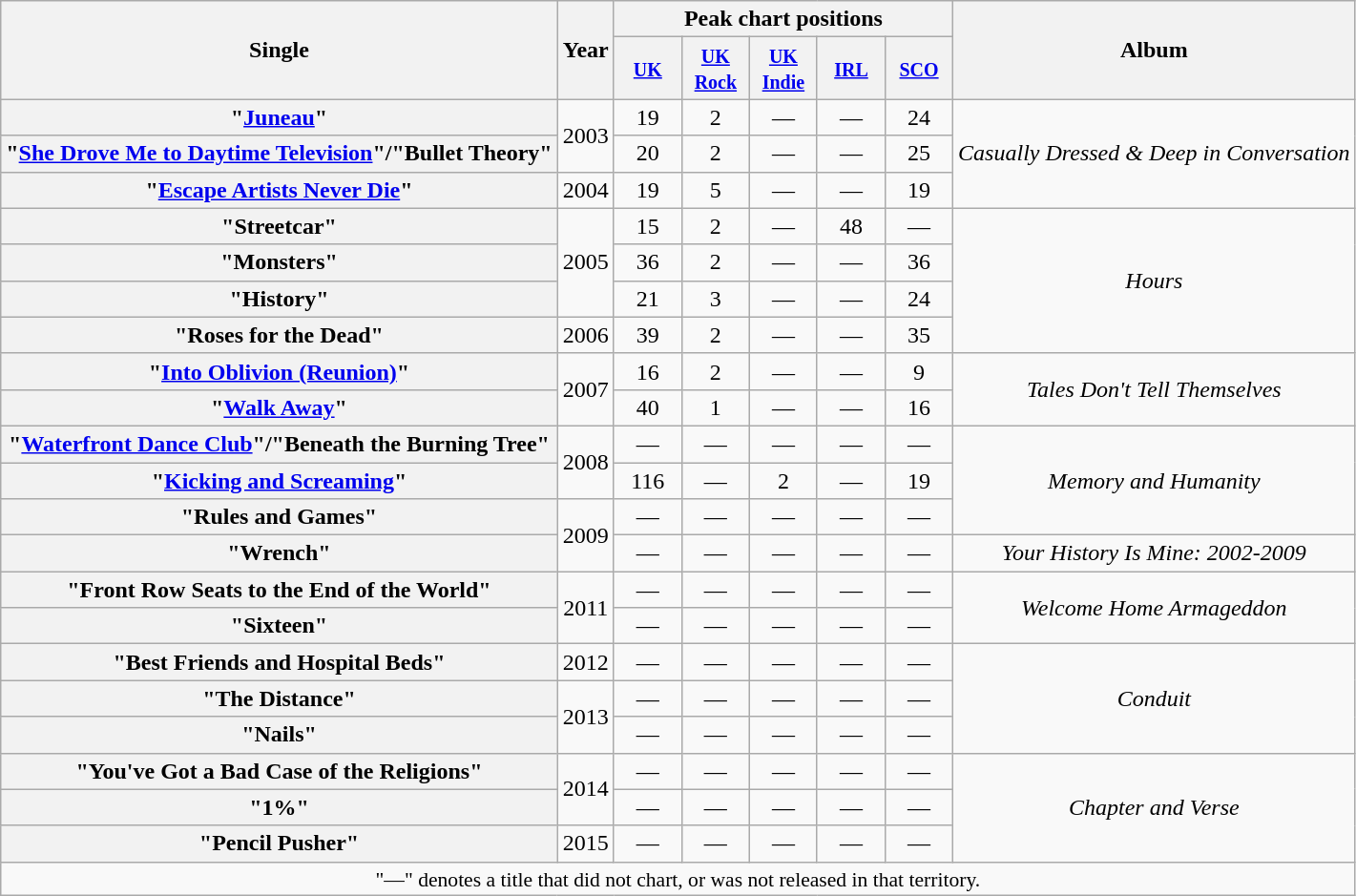<table class="wikitable plainrowheaders" style="text-align:center;">
<tr>
<th scope="col" rowspan="2">Single</th>
<th scope="col" rowspan="2">Year</th>
<th scope="col" colspan="5">Peak chart positions</th>
<th scope="col" rowspan="2">Album</th>
</tr>
<tr>
<th width="40"><small><a href='#'>UK</a></small><br></th>
<th width="40"><small><a href='#'>UK Rock</a></small><br></th>
<th width="40"><small><a href='#'>UK Indie</a></small><br></th>
<th width="40"><small><a href='#'>IRL</a></small><br></th>
<th width="40"><small><a href='#'>SCO</a></small></th>
</tr>
<tr>
<th scope="row">"<a href='#'>Juneau</a>"</th>
<td rowspan="2">2003</td>
<td align="center">19</td>
<td align="center">2</td>
<td align="center">—</td>
<td align="center">—</td>
<td align="center">24</td>
<td rowspan="3"><em>Casually Dressed & Deep in Conversation</em></td>
</tr>
<tr>
<th scope="row">"<a href='#'>She Drove Me to Daytime Television</a>"/"Bullet Theory"</th>
<td align="center">20</td>
<td align="center">2</td>
<td align="center">—</td>
<td align="center">—</td>
<td align="center">25</td>
</tr>
<tr>
<th scope="row">"<a href='#'>Escape Artists Never Die</a>"</th>
<td>2004</td>
<td align="center">19</td>
<td align="center">5</td>
<td align="center">—</td>
<td align="center">—</td>
<td align="center">19</td>
</tr>
<tr>
<th scope="row">"Streetcar"</th>
<td rowspan="3">2005</td>
<td align="center">15</td>
<td align="center">2</td>
<td align="center">—</td>
<td align="center">48</td>
<td align="center">—</td>
<td rowspan="4"><em>Hours</em></td>
</tr>
<tr>
<th scope="row">"Monsters"</th>
<td align="center">36</td>
<td align="center">2</td>
<td align="center">—</td>
<td align="center">—</td>
<td align="center">36</td>
</tr>
<tr>
<th scope="row">"History"</th>
<td align="center">21</td>
<td align="center">3</td>
<td align="center">—</td>
<td align="center">—</td>
<td align="center">24</td>
</tr>
<tr>
<th scope="row">"Roses for the Dead"</th>
<td>2006</td>
<td align="center">39</td>
<td align="center">2</td>
<td align="center">—</td>
<td align="center">—</td>
<td align="center">35</td>
</tr>
<tr>
<th scope="row">"<a href='#'>Into Oblivion (Reunion)</a>"</th>
<td rowspan="2">2007</td>
<td align="center">16</td>
<td align="center">2</td>
<td align="center">—</td>
<td align="center">—</td>
<td align="center">9</td>
<td rowspan="2"><em>Tales Don't Tell Themselves</em></td>
</tr>
<tr>
<th scope="row">"<a href='#'>Walk Away</a>"</th>
<td align="center">40</td>
<td align="center">1</td>
<td align="center">—</td>
<td align="center">—</td>
<td align="center">16</td>
</tr>
<tr>
<th scope="row">"<a href='#'>Waterfront Dance Club</a>"/"Beneath the Burning Tree"</th>
<td rowspan="2">2008</td>
<td align="center">—</td>
<td align="center">—</td>
<td align="center">—</td>
<td align="center">—</td>
<td align="center">—</td>
<td rowspan="3"><em>Memory and Humanity</em></td>
</tr>
<tr>
<th scope="row">"<a href='#'>Kicking and Screaming</a>"</th>
<td align="center">116</td>
<td align="center">—</td>
<td align="center">2</td>
<td align="center">—</td>
<td align="center">19</td>
</tr>
<tr>
<th scope="row">"Rules and Games"</th>
<td rowspan="2">2009</td>
<td align="center">—</td>
<td align="center">—</td>
<td align="center">—</td>
<td align="center">—</td>
<td align="center">—</td>
</tr>
<tr>
<th scope="row">"Wrench"</th>
<td align="center">—</td>
<td align="center">—</td>
<td align="center">—</td>
<td align="center">—</td>
<td align="center">—</td>
<td rowspan="1"><em>Your History Is Mine: 2002-2009</em></td>
</tr>
<tr>
<th scope="row">"Front Row Seats to the End of the World"</th>
<td rowspan="2">2011</td>
<td align="center">—</td>
<td align="center">—</td>
<td align="center">—</td>
<td align="center">—</td>
<td align="center">—</td>
<td rowspan="2"><em>Welcome Home Armageddon</em></td>
</tr>
<tr>
<th scope="row">"Sixteen"</th>
<td align="center">—</td>
<td align="center">—</td>
<td align="center">—</td>
<td align="center">—</td>
<td align="center">—</td>
</tr>
<tr>
<th scope="row">"Best Friends and Hospital Beds"</th>
<td>2012</td>
<td align="center">—</td>
<td align="center">—</td>
<td align="center">—</td>
<td align="center">—</td>
<td align="center">—</td>
<td rowspan="3"><em>Conduit</em></td>
</tr>
<tr>
<th scope="row">"The Distance"</th>
<td rowspan="2">2013</td>
<td align="center">—</td>
<td align="center">—</td>
<td align="center">—</td>
<td align="center">—</td>
<td align="center">—</td>
</tr>
<tr>
<th scope="row">"Nails"</th>
<td align="center">—</td>
<td align="center">—</td>
<td align="center">—</td>
<td align="center">—</td>
<td align="center">—</td>
</tr>
<tr>
<th scope="row">"You've Got a Bad Case of the Religions"</th>
<td rowspan="2">2014</td>
<td align="center">—</td>
<td align="center">—</td>
<td align="center">—</td>
<td align="center">—</td>
<td align="center">—</td>
<td rowspan="3"><em>Chapter and Verse</em></td>
</tr>
<tr>
<th scope="row">"1%"</th>
<td align="center">—</td>
<td align="center">—</td>
<td align="center">—</td>
<td align="center">—</td>
<td align="center">—</td>
</tr>
<tr>
<th scope="row">"Pencil Pusher"</th>
<td>2015</td>
<td align="center">—</td>
<td align="center">—</td>
<td align="center">—</td>
<td align="center">—</td>
<td align="center">—</td>
</tr>
<tr>
<td colspan="8" align="center" style="font-size:90%">"—" denotes a title that did not chart, or was not released in that territory.</td>
</tr>
</table>
